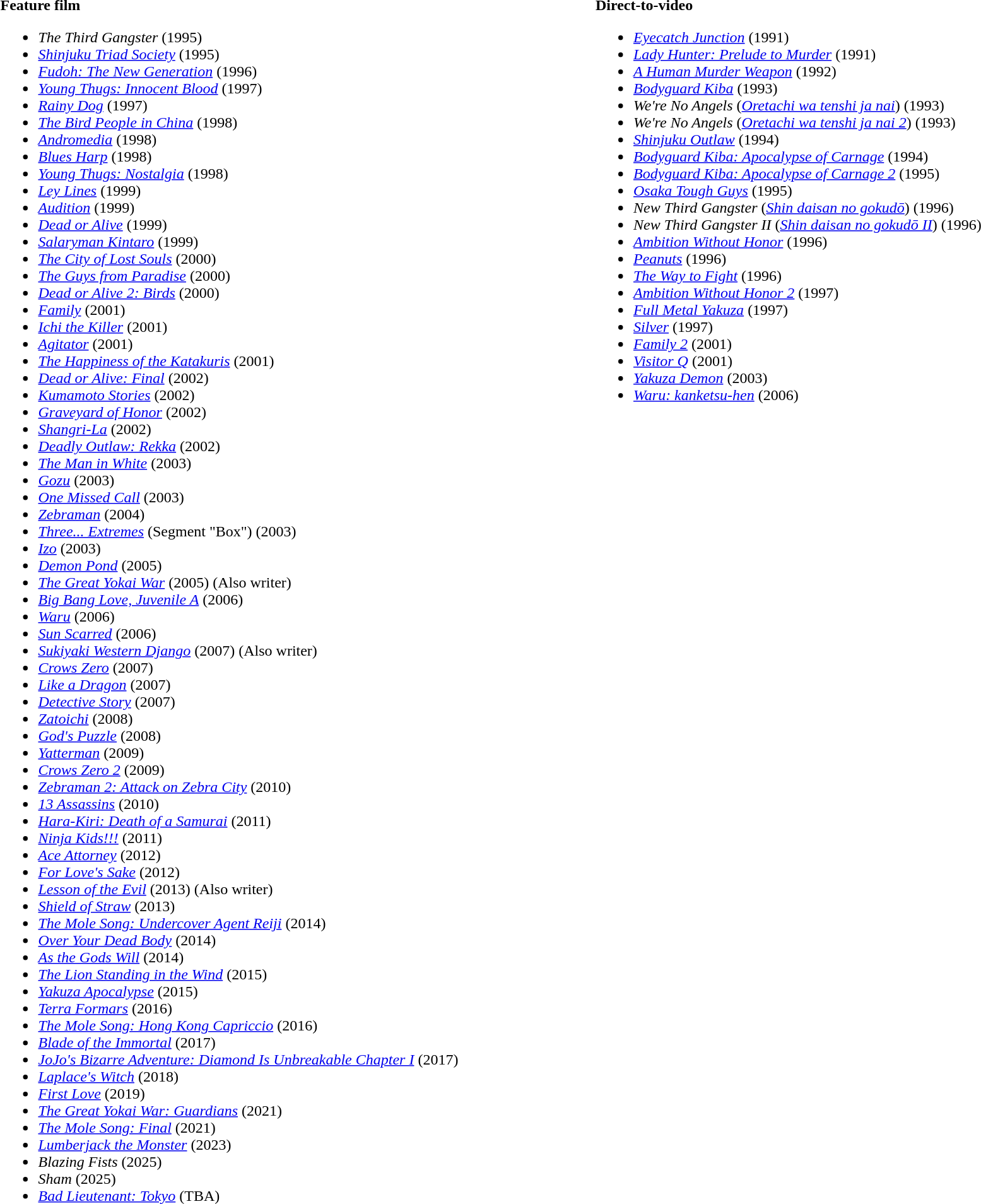<table style="width:100%;">
<tr style="vertical-align:top;">
<td width="50%"><br><strong>Feature film</strong><ul><li><em>The Third Gangster</em> (1995)</li><li><em><a href='#'>Shinjuku Triad Society</a></em> (1995)</li><li><em><a href='#'>Fudoh: The New Generation</a></em> (1996)</li><li><em><a href='#'>Young Thugs: Innocent Blood</a></em> (1997)</li><li><em><a href='#'>Rainy Dog</a></em> (1997)</li><li><em><a href='#'>The Bird People in China</a></em> (1998)</li><li><em><a href='#'>Andromedia</a></em> (1998)</li><li><em><a href='#'>Blues Harp</a></em> (1998)</li><li><em><a href='#'>Young Thugs: Nostalgia</a></em> (1998)</li><li><em><a href='#'>Ley Lines</a></em> (1999)</li><li><em><a href='#'>Audition</a></em> (1999)</li><li><em><a href='#'>Dead or Alive</a></em> (1999)</li><li><em><a href='#'>Salaryman Kintaro</a></em> (1999)</li><li><em><a href='#'>The City of Lost Souls</a></em> (2000)</li><li><em><a href='#'>The Guys from Paradise</a></em> (2000)</li><li><em><a href='#'>Dead or Alive 2: Birds</a></em> (2000)</li><li><em><a href='#'>Family</a></em> (2001)</li><li><em><a href='#'>Ichi the Killer</a></em> (2001)</li><li><em><a href='#'>Agitator</a></em> (2001)</li><li><em><a href='#'>The Happiness of the Katakuris</a></em> (2001)</li><li><em><a href='#'>Dead or Alive: Final</a></em> (2002)</li><li><em><a href='#'>Kumamoto Stories</a></em> (2002)</li><li><em><a href='#'>Graveyard of Honor</a></em> (2002)</li><li><em><a href='#'>Shangri-La</a></em> (2002)</li><li><em><a href='#'>Deadly Outlaw: Rekka</a></em> (2002)</li><li><em><a href='#'>The Man in White</a></em> (2003)</li><li><em><a href='#'>Gozu</a></em> (2003)</li><li><em><a href='#'>One Missed Call</a></em> (2003)</li><li><em><a href='#'>Zebraman</a></em> (2004)</li><li><em><a href='#'>Three... Extremes</a></em> (Segment "Box") (2003)</li><li><em><a href='#'>Izo</a></em> (2003)</li><li><em><a href='#'>Demon Pond</a></em> (2005)</li><li><em><a href='#'>The Great Yokai War</a></em> (2005) (Also writer)</li><li><em><a href='#'>Big Bang Love, Juvenile A</a></em> (2006)</li><li><em><a href='#'>Waru</a></em> (2006)</li><li><em><a href='#'>Sun Scarred</a></em> (2006)</li><li><em><a href='#'>Sukiyaki Western Django</a></em> (2007) (Also writer)</li><li><em><a href='#'>Crows Zero</a></em> (2007)</li><li><em><a href='#'>Like a Dragon</a></em> (2007)</li><li><em><a href='#'>Detective Story</a></em> (2007)</li><li><em><a href='#'>Zatoichi</a></em> (2008)</li><li><em><a href='#'>God's Puzzle</a></em> (2008)</li><li><em><a href='#'>Yatterman</a></em> (2009)</li><li><em><a href='#'>Crows Zero 2</a></em> (2009)</li><li><em><a href='#'>Zebraman 2: Attack on Zebra City</a></em> (2010)</li><li><em><a href='#'>13 Assassins</a></em> (2010)</li><li><em><a href='#'>Hara-Kiri: Death of a Samurai</a></em> (2011)</li><li><em><a href='#'>Ninja Kids!!!</a></em> (2011)</li><li><em><a href='#'>Ace Attorney</a></em> (2012)</li><li><em><a href='#'>For Love's Sake</a></em> (2012)</li><li><em><a href='#'>Lesson of the Evil</a></em> (2013) (Also writer)</li><li><em><a href='#'>Shield of Straw</a></em> (2013)</li><li><em><a href='#'>The Mole Song: Undercover Agent Reiji</a></em> (2014)</li><li><em><a href='#'>Over Your Dead Body</a></em> (2014)</li><li><em><a href='#'>As the Gods Will</a></em> (2014)</li><li><em><a href='#'>The Lion Standing in the Wind</a></em> (2015)</li><li><em><a href='#'>Yakuza Apocalypse</a></em> (2015)</li><li><em><a href='#'>Terra Formars</a></em> (2016)</li><li><em><a href='#'>The Mole Song: Hong Kong Capriccio</a></em> (2016)</li><li><em><a href='#'>Blade of the Immortal</a></em> (2017)</li><li><em><a href='#'>JoJo's Bizarre Adventure: Diamond Is Unbreakable Chapter I</a></em> (2017)</li><li><em><a href='#'>Laplace's Witch</a></em> (2018)</li><li><em><a href='#'>First Love</a></em> (2019)</li><li><em><a href='#'>The Great Yokai War: Guardians</a></em> (2021)</li><li><em><a href='#'>The Mole Song: Final</a></em> (2021)</li><li><em><a href='#'>Lumberjack the Monster</a></em> (2023)</li><li><em>Blazing Fists</em> (2025)</li><li><em>Sham</em> (2025)</li><li><em><a href='#'>Bad Lieutenant: Tokyo</a></em> (TBA)</li></ul></td>
<td width="50%"><br><strong>Direct-to-video</strong><ul><li><em><a href='#'>Eyecatch Junction</a></em> (1991)</li><li><em><a href='#'>Lady Hunter: Prelude to Murder</a></em> (1991)</li><li><em><a href='#'>A Human Murder Weapon</a></em> (1992)</li><li><em><a href='#'>Bodyguard Kiba</a></em> (1993)</li><li><em>We're No Angels</em> (<em><a href='#'>Oretachi wa tenshi ja nai</a></em>) (1993)</li><li><em>We're No Angels</em> (<em><a href='#'>Oretachi wa tenshi ja nai 2</a></em>) (1993)</li><li><em><a href='#'>Shinjuku Outlaw</a></em> (1994)</li><li><em><a href='#'>Bodyguard Kiba: Apocalypse of Carnage</a></em> (1994)</li><li><em><a href='#'>Bodyguard Kiba: Apocalypse of Carnage 2</a></em> (1995)</li><li><em><a href='#'>Osaka Tough Guys</a></em> (1995)</li><li><em>New Third Gangster</em> (<em><a href='#'>Shin daisan no gokudō</a></em>) (1996)</li><li><em>New Third Gangster II</em> (<em><a href='#'>Shin daisan no gokudō II</a></em>) (1996)</li><li><em><a href='#'>Ambition Without Honor</a></em> (1996)</li><li><em><a href='#'>Peanuts</a></em> (1996)</li><li><em><a href='#'>The Way to Fight</a></em> (1996)</li><li><em><a href='#'>Ambition Without Honor 2</a></em> (1997)</li><li><em><a href='#'>Full Metal Yakuza</a></em> (1997)</li><li><em><a href='#'>Silver</a></em> (1997)</li><li><em><a href='#'>Family 2</a></em> (2001)</li><li><em><a href='#'>Visitor Q</a></em> (2001)</li><li><em><a href='#'>Yakuza Demon</a></em> (2003)</li><li><em><a href='#'>Waru: kanketsu-hen</a></em> (2006)</li></ul></td>
<td width="50%"></td>
</tr>
</table>
